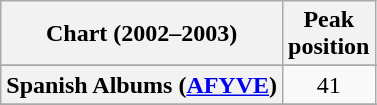<table class="wikitable sortable plainrowheaders" style="text-align:center">
<tr>
<th scope="col">Chart (2002–2003)</th>
<th scope="col">Peak<br>position</th>
</tr>
<tr>
</tr>
<tr>
</tr>
<tr>
</tr>
<tr>
</tr>
<tr>
<th scope="row">Spanish Albums (<a href='#'>AFYVE</a>)</th>
<td align="center">41</td>
</tr>
<tr>
</tr>
<tr>
</tr>
</table>
